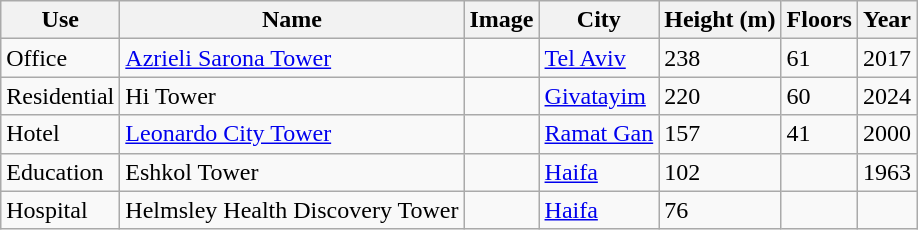<table class="wikitable">
<tr>
<th>Use</th>
<th>Name</th>
<th>Image</th>
<th>City</th>
<th>Height (m)</th>
<th>Floors</th>
<th>Year</th>
</tr>
<tr>
<td>Office</td>
<td><a href='#'>Azrieli Sarona Tower</a></td>
<td></td>
<td><a href='#'>Tel Aviv</a></td>
<td>238</td>
<td>61</td>
<td>2017</td>
</tr>
<tr>
<td>Residential</td>
<td>Hi Tower</td>
<td></td>
<td><a href='#'>Givatayim</a></td>
<td>220</td>
<td>60</td>
<td>2024</td>
</tr>
<tr>
<td>Hotel</td>
<td><a href='#'>Leonardo City Tower</a></td>
<td></td>
<td><a href='#'>Ramat Gan</a></td>
<td>157</td>
<td>41</td>
<td>2000</td>
</tr>
<tr>
<td>Education</td>
<td>Eshkol Tower</td>
<td></td>
<td><a href='#'>Haifa</a></td>
<td>102</td>
<td></td>
<td>1963</td>
</tr>
<tr>
<td>Hospital</td>
<td>Helmsley Health Discovery Tower</td>
<td></td>
<td><a href='#'>Haifa</a></td>
<td>76</td>
<td></td>
<td></td>
</tr>
</table>
